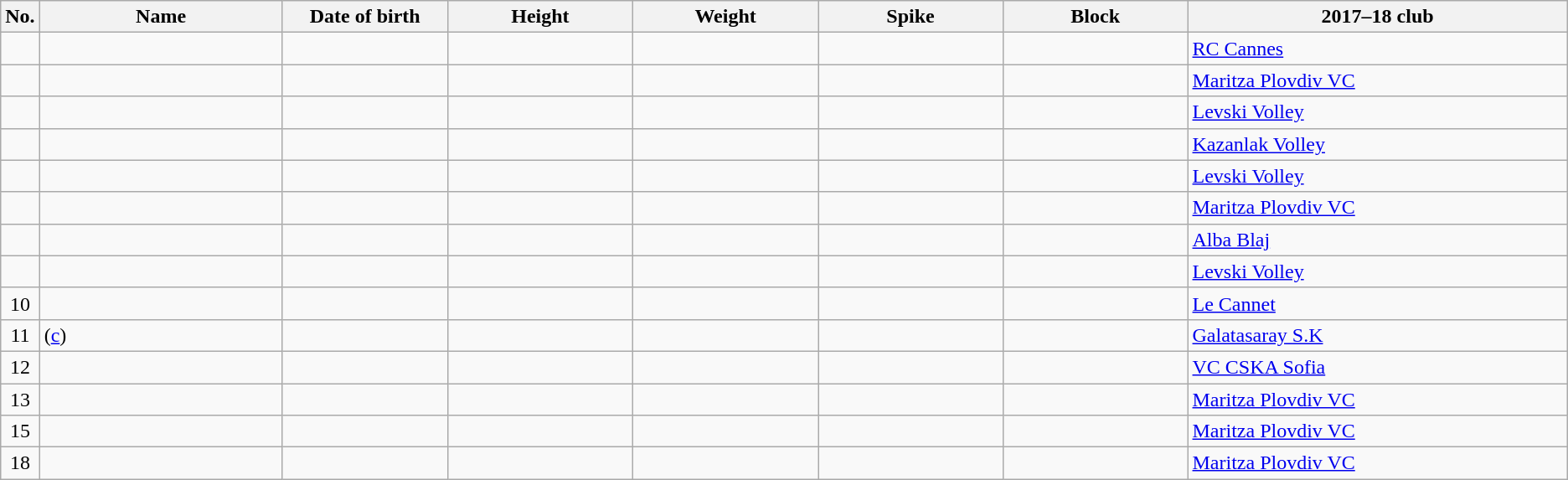<table class="wikitable sortable" style="font-size:100%; text-align:center;">
<tr>
<th>No.</th>
<th style="width:12em">Name</th>
<th style="width:8em">Date of birth</th>
<th style="width:9em">Height</th>
<th style="width:9em">Weight</th>
<th style="width:9em">Spike</th>
<th style="width:9em">Block</th>
<th style="width:19em">2017–18 club</th>
</tr>
<tr>
<td></td>
<td align=left></td>
<td align=right></td>
<td></td>
<td></td>
<td></td>
<td></td>
<td align=left> <a href='#'>RC Cannes</a></td>
</tr>
<tr>
<td></td>
<td align=left></td>
<td align=right></td>
<td></td>
<td></td>
<td></td>
<td></td>
<td align=left> <a href='#'>Maritza Plovdiv VC</a></td>
</tr>
<tr>
<td></td>
<td align=left></td>
<td align=right></td>
<td></td>
<td></td>
<td></td>
<td></td>
<td align=left> <a href='#'>Levski Volley</a></td>
</tr>
<tr>
<td></td>
<td align=left></td>
<td align=right></td>
<td></td>
<td></td>
<td></td>
<td></td>
<td align=left> <a href='#'>Kazanlak Volley</a></td>
</tr>
<tr>
<td></td>
<td align=left></td>
<td align=right></td>
<td></td>
<td></td>
<td></td>
<td></td>
<td align=left> <a href='#'>Levski Volley</a></td>
</tr>
<tr>
<td></td>
<td align=left></td>
<td align=right></td>
<td></td>
<td></td>
<td></td>
<td></td>
<td align=left> <a href='#'>Maritza Plovdiv VC</a></td>
</tr>
<tr>
<td></td>
<td align=left></td>
<td align=right></td>
<td></td>
<td></td>
<td></td>
<td></td>
<td align=left> <a href='#'>Alba Blaj</a></td>
</tr>
<tr>
<td></td>
<td align=left></td>
<td align=right></td>
<td></td>
<td></td>
<td></td>
<td></td>
<td align=left> <a href='#'>Levski Volley</a></td>
</tr>
<tr>
<td>10</td>
<td align=left></td>
<td align=right></td>
<td></td>
<td></td>
<td></td>
<td></td>
<td align=left> <a href='#'>Le Cannet</a></td>
</tr>
<tr>
<td>11</td>
<td align=left> (<a href='#'>c</a>)</td>
<td align=right></td>
<td></td>
<td></td>
<td></td>
<td></td>
<td align=left> <a href='#'>Galatasaray S.K</a></td>
</tr>
<tr>
<td>12</td>
<td align=left></td>
<td align=right></td>
<td></td>
<td></td>
<td></td>
<td></td>
<td align=left> <a href='#'>VC CSKA Sofia</a></td>
</tr>
<tr>
<td>13</td>
<td align=left></td>
<td align=right></td>
<td></td>
<td></td>
<td></td>
<td></td>
<td align=left> <a href='#'>Maritza Plovdiv VC</a></td>
</tr>
<tr>
<td>15</td>
<td align=left></td>
<td align=right></td>
<td></td>
<td></td>
<td></td>
<td></td>
<td align=left> <a href='#'>Maritza Plovdiv VC</a></td>
</tr>
<tr>
<td>18</td>
<td align=left></td>
<td align=right></td>
<td></td>
<td></td>
<td></td>
<td></td>
<td align=left> <a href='#'>Maritza Plovdiv VC</a></td>
</tr>
</table>
